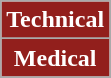<table class="wikitable">
<tr>
<th style="background:#921f1c; color:#fff;" scope="col" colspan="2">Technical</th>
</tr>
<tr>
</tr>
<tr>
<th style="background:#921f1c; color:#fff;" scope="col" colspan="2">Medical</th>
</tr>
<tr>
</tr>
</table>
